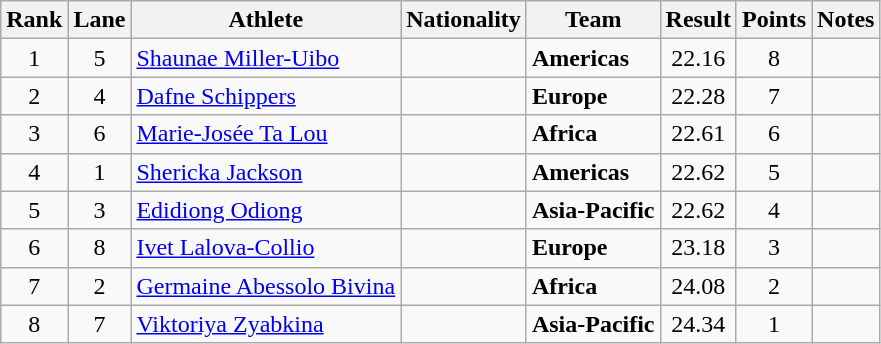<table class="wikitable sortable" style="text-align:center">
<tr>
<th>Rank</th>
<th>Lane</th>
<th>Athlete</th>
<th>Nationality</th>
<th>Team</th>
<th>Result</th>
<th>Points</th>
<th>Notes</th>
</tr>
<tr>
<td>1</td>
<td>5</td>
<td align="left"><a href='#'>Shaunae Miller-Uibo</a></td>
<td align=left></td>
<td align=left><strong>Americas</strong></td>
<td>22.16</td>
<td>8</td>
<td></td>
</tr>
<tr>
<td>2</td>
<td>4</td>
<td align="left"><a href='#'>Dafne Schippers</a></td>
<td align=left></td>
<td align=left><strong>Europe</strong></td>
<td>22.28</td>
<td>7</td>
<td></td>
</tr>
<tr>
<td>3</td>
<td>6</td>
<td align="left"><a href='#'>Marie-Josée Ta Lou</a></td>
<td align=left></td>
<td align=left><strong>Africa</strong></td>
<td>22.61</td>
<td>6</td>
<td></td>
</tr>
<tr>
<td>4</td>
<td>1</td>
<td align="left"><a href='#'>Shericka Jackson</a></td>
<td align=left></td>
<td align=left><strong>Americas</strong></td>
<td>22.62</td>
<td>5</td>
<td></td>
</tr>
<tr>
<td>5</td>
<td>3</td>
<td align="left"><a href='#'>Edidiong Odiong</a></td>
<td align=left></td>
<td align=left><strong>Asia-Pacific</strong></td>
<td>22.62</td>
<td>4</td>
<td><strong></strong></td>
</tr>
<tr>
<td>6</td>
<td>8</td>
<td align="left"><a href='#'>Ivet Lalova-Collio</a></td>
<td align=left></td>
<td align=left><strong>Europe</strong></td>
<td>23.18</td>
<td>3</td>
<td></td>
</tr>
<tr>
<td>7</td>
<td>2</td>
<td align="left"><a href='#'>Germaine Abessolo Bivina</a></td>
<td align=left></td>
<td align=left><strong>Africa</strong></td>
<td>24.08</td>
<td>2</td>
<td></td>
</tr>
<tr>
<td>8</td>
<td>7</td>
<td align="left"><a href='#'>Viktoriya Zyabkina</a></td>
<td align=left></td>
<td align=left><strong>Asia-Pacific</strong></td>
<td>24.34</td>
<td>1</td>
<td></td>
</tr>
</table>
